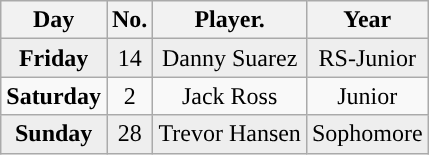<table class="wikitable non-sortable">
<tr>
<th style="text-align:center; ">Day</th>
<th style="text-align:center; ">No.</th>
<th style="text-align:center; ">Player.</th>
<th style="text-align:center; ">Year</th>
</tr>
<tr style="background:#eeeeee;text-align:center;">
<td><strong>Friday</strong></td>
<td>14</td>
<td>Danny Suarez</td>
<td>RS-Junior</td>
</tr>
<tr style="text-align:center;">
<td><strong>Saturday</strong></td>
<td>2</td>
<td>Jack Ross</td>
<td>Junior</td>
</tr>
<tr style="background:#eeeeee;text-align:center;">
<td><strong>Sunday</strong></td>
<td>28</td>
<td>Trevor Hansen</td>
<td>Sophomore</td>
</tr>
</table>
